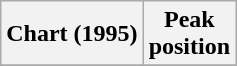<table class="wikitable sortable">
<tr>
<th align="left">Chart (1995)</th>
<th align="center">Peak<br>position</th>
</tr>
<tr>
</tr>
</table>
